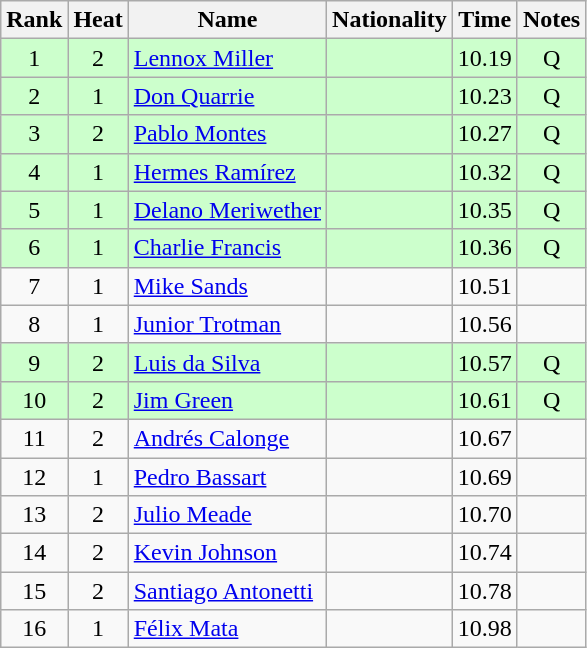<table class="wikitable sortable" style="text-align:center">
<tr>
<th>Rank</th>
<th>Heat</th>
<th>Name</th>
<th>Nationality</th>
<th>Time</th>
<th>Notes</th>
</tr>
<tr bgcolor=ccffcc>
<td>1</td>
<td>2</td>
<td align=left><a href='#'>Lennox Miller</a></td>
<td align=left></td>
<td>10.19</td>
<td>Q</td>
</tr>
<tr bgcolor=ccffcc>
<td>2</td>
<td>1</td>
<td align=left><a href='#'>Don Quarrie</a></td>
<td align=left></td>
<td>10.23</td>
<td>Q</td>
</tr>
<tr bgcolor=ccffcc>
<td>3</td>
<td>2</td>
<td align=left><a href='#'>Pablo Montes</a></td>
<td align=left></td>
<td>10.27</td>
<td>Q</td>
</tr>
<tr bgcolor=ccffcc>
<td>4</td>
<td>1</td>
<td align=left><a href='#'>Hermes Ramírez</a></td>
<td align=left></td>
<td>10.32</td>
<td>Q</td>
</tr>
<tr bgcolor=ccffcc>
<td>5</td>
<td>1</td>
<td align=left><a href='#'>Delano Meriwether</a></td>
<td align=left></td>
<td>10.35</td>
<td>Q</td>
</tr>
<tr bgcolor=ccffcc>
<td>6</td>
<td>1</td>
<td align=left><a href='#'>Charlie Francis</a></td>
<td align=left></td>
<td>10.36</td>
<td>Q</td>
</tr>
<tr>
<td>7</td>
<td>1</td>
<td align=left><a href='#'>Mike Sands</a></td>
<td align=left></td>
<td>10.51</td>
<td></td>
</tr>
<tr>
<td>8</td>
<td>1</td>
<td align=left><a href='#'>Junior Trotman</a></td>
<td align=left></td>
<td>10.56</td>
<td></td>
</tr>
<tr bgcolor=ccffcc>
<td>9</td>
<td>2</td>
<td align=left><a href='#'>Luis da Silva</a></td>
<td align=left></td>
<td>10.57</td>
<td>Q</td>
</tr>
<tr bgcolor=ccffcc>
<td>10</td>
<td>2</td>
<td align=left><a href='#'>Jim Green</a></td>
<td align=left></td>
<td>10.61</td>
<td>Q</td>
</tr>
<tr>
<td>11</td>
<td>2</td>
<td align=left><a href='#'>Andrés Calonge</a></td>
<td align=left></td>
<td>10.67</td>
<td></td>
</tr>
<tr>
<td>12</td>
<td>1</td>
<td align=left><a href='#'>Pedro Bassart</a></td>
<td align=left></td>
<td>10.69</td>
<td></td>
</tr>
<tr>
<td>13</td>
<td>2</td>
<td align=left><a href='#'>Julio Meade</a></td>
<td align=left></td>
<td>10.70</td>
<td></td>
</tr>
<tr>
<td>14</td>
<td>2</td>
<td align=left><a href='#'>Kevin Johnson</a></td>
<td align=left></td>
<td>10.74</td>
<td></td>
</tr>
<tr>
<td>15</td>
<td>2</td>
<td align=left><a href='#'>Santiago Antonetti</a></td>
<td align=left></td>
<td>10.78</td>
<td></td>
</tr>
<tr>
<td>16</td>
<td>1</td>
<td align=left><a href='#'>Félix Mata</a></td>
<td align=left></td>
<td>10.98</td>
<td></td>
</tr>
</table>
